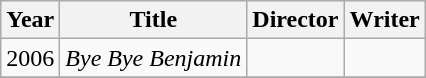<table class="wikitable">
<tr>
<th>Year</th>
<th>Title</th>
<th>Director</th>
<th>Writer</th>
</tr>
<tr>
<td>2006</td>
<td><em>Bye Bye Benjamin</em></td>
<td></td>
<td></td>
</tr>
<tr>
</tr>
</table>
